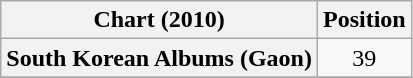<table class="wikitable plainrowheaders" style="text-align:center;">
<tr>
<th>Chart (2010)</th>
<th>Position</th>
</tr>
<tr>
<th scope="row">South Korean Albums (Gaon)</th>
<td>39</td>
</tr>
<tr>
</tr>
</table>
